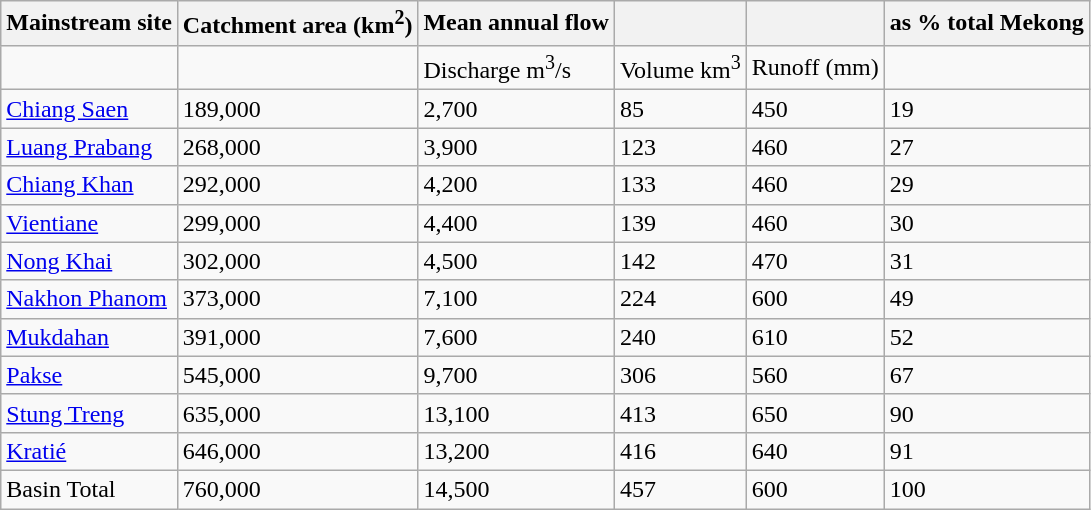<table class="wikitable">
<tr>
<th>Mainstream site</th>
<th>Catchment area (km<sup>2</sup>)</th>
<th>Mean annual flow</th>
<th></th>
<th></th>
<th>as % total Mekong</th>
</tr>
<tr>
<td></td>
<td></td>
<td>Discharge m<sup>3</sup>/s</td>
<td>Volume km<sup>3</sup></td>
<td>Runoff (mm)</td>
<td></td>
</tr>
<tr>
<td><a href='#'>Chiang Saen</a></td>
<td>189,000</td>
<td>2,700</td>
<td>85</td>
<td>450</td>
<td>19</td>
</tr>
<tr>
<td><a href='#'>Luang Prabang</a></td>
<td>268,000</td>
<td>3,900</td>
<td>123</td>
<td>460</td>
<td>27</td>
</tr>
<tr>
<td><a href='#'>Chiang Khan</a></td>
<td>292,000</td>
<td>4,200</td>
<td>133</td>
<td>460</td>
<td>29</td>
</tr>
<tr>
<td><a href='#'>Vientiane</a></td>
<td>299,000</td>
<td>4,400</td>
<td>139</td>
<td>460</td>
<td>30</td>
</tr>
<tr>
<td><a href='#'>Nong Khai</a></td>
<td>302,000</td>
<td>4,500</td>
<td>142</td>
<td>470</td>
<td>31</td>
</tr>
<tr>
<td><a href='#'>Nakhon Phanom</a></td>
<td>373,000</td>
<td>7,100</td>
<td>224</td>
<td>600</td>
<td>49</td>
</tr>
<tr>
<td><a href='#'>Mukdahan</a></td>
<td>391,000</td>
<td>7,600</td>
<td>240</td>
<td>610</td>
<td>52</td>
</tr>
<tr>
<td><a href='#'>Pakse</a></td>
<td>545,000</td>
<td>9,700</td>
<td>306</td>
<td>560</td>
<td>67</td>
</tr>
<tr>
<td><a href='#'>Stung Treng</a></td>
<td>635,000</td>
<td>13,100</td>
<td>413</td>
<td>650</td>
<td>90</td>
</tr>
<tr>
<td><a href='#'>Kratié</a></td>
<td>646,000</td>
<td>13,200</td>
<td>416</td>
<td>640</td>
<td>91</td>
</tr>
<tr>
<td>Basin Total</td>
<td>760,000</td>
<td>14,500</td>
<td>457</td>
<td>600</td>
<td>100</td>
</tr>
</table>
